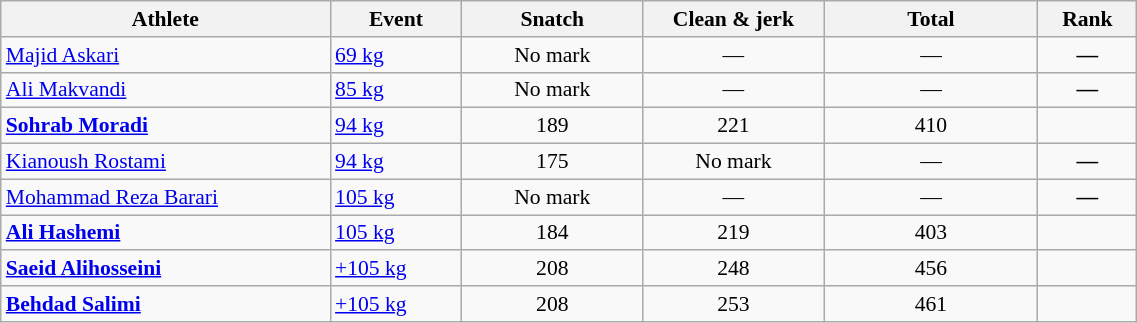<table class="wikitable" width="60%" style="text-align:center; font-size:90%">
<tr>
<th width="20%">Athlete</th>
<th width="8%">Event</th>
<th width="11%">Snatch</th>
<th width="11%">Clean & jerk</th>
<th width="13%">Total</th>
<th width="6%">Rank</th>
</tr>
<tr>
<td align=left><a href='#'>Majid Askari</a></td>
<td align=left><a href='#'>69 kg</a></td>
<td>No mark</td>
<td>—</td>
<td>—</td>
<td><strong>—</strong></td>
</tr>
<tr>
<td align=left><a href='#'>Ali Makvandi</a></td>
<td align=left><a href='#'>85 kg</a></td>
<td>No mark</td>
<td>—</td>
<td>—</td>
<td><strong>—</strong></td>
</tr>
<tr>
<td align=left><strong><a href='#'>Sohrab Moradi</a></strong></td>
<td align=left><a href='#'>94 kg</a></td>
<td>189 </td>
<td>221</td>
<td>410 </td>
<td></td>
</tr>
<tr>
<td align=left><a href='#'>Kianoush Rostami</a></td>
<td align=left><a href='#'>94 kg</a></td>
<td>175</td>
<td>No mark</td>
<td>—</td>
<td><strong>—</strong></td>
</tr>
<tr>
<td align=left><a href='#'>Mohammad Reza Barari</a></td>
<td align=left><a href='#'>105 kg</a></td>
<td>No mark</td>
<td>—</td>
<td>—</td>
<td><strong>—</strong></td>
</tr>
<tr>
<td align=left><strong><a href='#'>Ali Hashemi</a></strong></td>
<td align=left><a href='#'>105 kg</a></td>
<td>184</td>
<td>219</td>
<td>403</td>
<td></td>
</tr>
<tr>
<td align=left><strong><a href='#'>Saeid Alihosseini</a></strong></td>
<td align=left><a href='#'>+105 kg</a></td>
<td>208</td>
<td>248</td>
<td>456</td>
<td></td>
</tr>
<tr>
<td align=left><strong><a href='#'>Behdad Salimi</a></strong></td>
<td align=left><a href='#'>+105 kg</a></td>
<td>208</td>
<td>253</td>
<td>461</td>
<td></td>
</tr>
</table>
